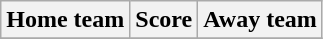<table class="wikitable" style="text-align: center">
<tr>
<th>Home team</th>
<th>Score</th>
<th>Away team</th>
</tr>
<tr>
</tr>
</table>
